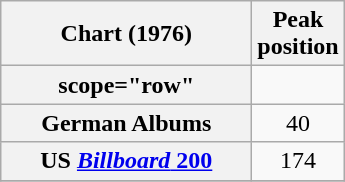<table class="wikitable plainrowheaders sortable" style="text-align:center;">
<tr>
<th scope="col" style="width:10em;">Chart (1976)</th>
<th scope="col">Peak<br>position</th>
</tr>
<tr>
<th>scope="row" </th>
</tr>
<tr>
<th scope="row">German Albums</th>
<td>40</td>
</tr>
<tr>
<th scope="row">US <a href='#'><em>Billboard</em> 200</a></th>
<td>174</td>
</tr>
<tr>
</tr>
</table>
